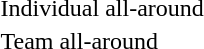<table>
<tr>
<td>Individual all-around</td>
<td></td>
<td></td>
<td></td>
</tr>
<tr>
<td>Team all-around</td>
<td></td>
<td></td>
<td></td>
</tr>
</table>
